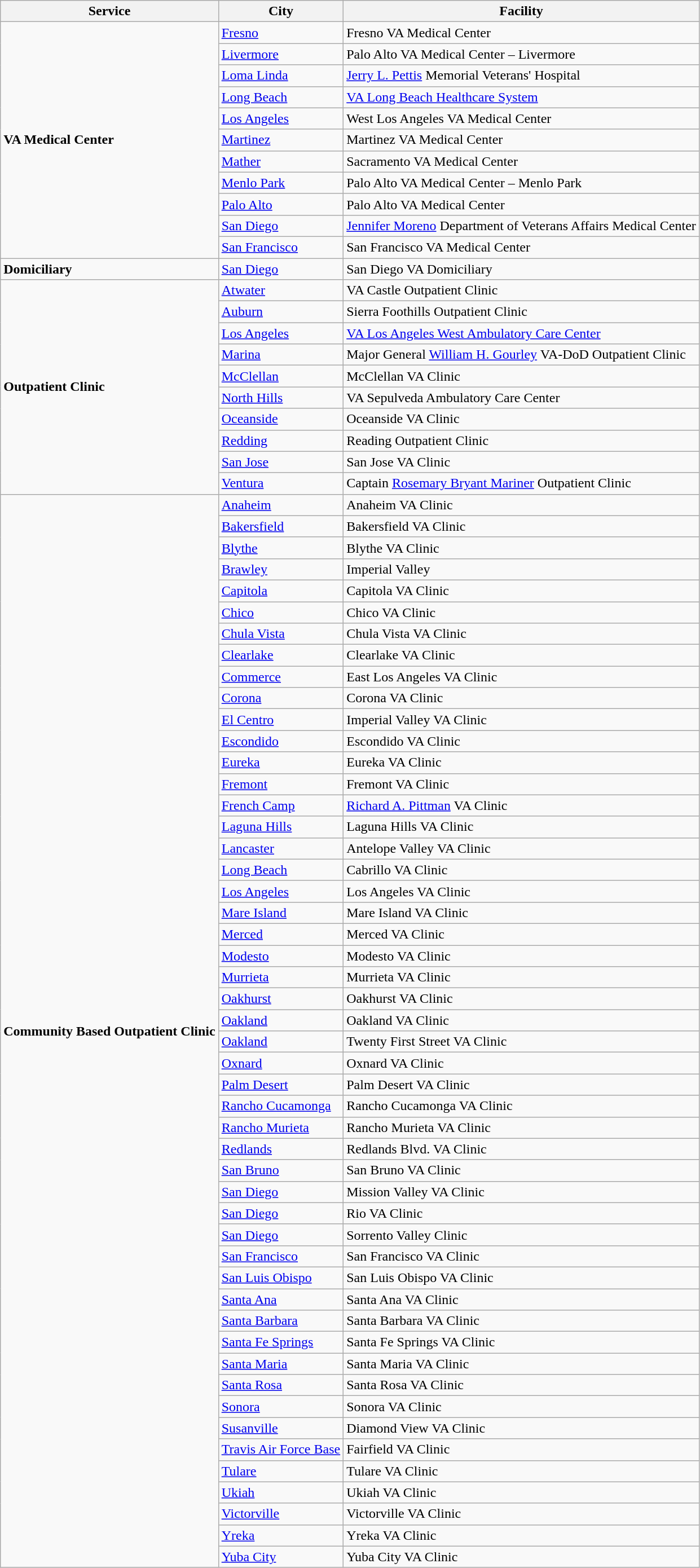<table class="wikitable">
<tr>
<th>Service</th>
<th>City</th>
<th>Facility</th>
</tr>
<tr>
<td rowspan=11><strong>VA Medical Center</strong></td>
<td><a href='#'>Fresno</a></td>
<td>Fresno VA Medical Center</td>
</tr>
<tr>
<td><a href='#'>Livermore</a></td>
<td>Palo Alto VA Medical Center – Livermore</td>
</tr>
<tr>
<td><a href='#'>Loma Linda</a></td>
<td><a href='#'>Jerry L. Pettis</a> Memorial Veterans' Hospital</td>
</tr>
<tr>
<td><a href='#'>Long Beach</a></td>
<td><a href='#'>VA Long Beach Healthcare System</a></td>
</tr>
<tr>
<td><a href='#'>Los Angeles</a></td>
<td>West Los Angeles VA Medical Center</td>
</tr>
<tr>
<td><a href='#'>Martinez</a></td>
<td>Martinez VA Medical Center</td>
</tr>
<tr>
<td><a href='#'>Mather</a></td>
<td>Sacramento VA Medical Center</td>
</tr>
<tr>
<td><a href='#'>Menlo Park</a></td>
<td>Palo Alto VA Medical Center – Menlo Park</td>
</tr>
<tr>
<td><a href='#'>Palo Alto</a></td>
<td>Palo Alto VA Medical Center</td>
</tr>
<tr>
<td><a href='#'>San Diego</a></td>
<td><a href='#'>Jennifer Moreno</a> Department of Veterans Affairs Medical Center</td>
</tr>
<tr>
<td><a href='#'>San Francisco</a></td>
<td>San Francisco VA Medical Center</td>
</tr>
<tr>
<td><strong>Domiciliary</strong></td>
<td><a href='#'>San Diego</a></td>
<td>San Diego VA Domiciliary</td>
</tr>
<tr>
<td rowspan=10><strong>Outpatient Clinic</strong></td>
<td><a href='#'>Atwater</a></td>
<td>VA Castle Outpatient Clinic</td>
</tr>
<tr>
<td><a href='#'>Auburn</a></td>
<td>Sierra Foothills Outpatient Clinic</td>
</tr>
<tr>
<td><a href='#'>Los Angeles</a></td>
<td><a href='#'>VA Los Angeles West Ambulatory Care Center</a></td>
</tr>
<tr>
<td><a href='#'>Marina</a></td>
<td>Major General <a href='#'>William H. Gourley</a> VA-DoD Outpatient Clinic</td>
</tr>
<tr>
<td><a href='#'>McClellan</a></td>
<td>McClellan VA Clinic</td>
</tr>
<tr>
<td><a href='#'>North Hills</a></td>
<td>VA Sepulveda Ambulatory Care Center</td>
</tr>
<tr>
<td><a href='#'>Oceanside</a></td>
<td>Oceanside VA Clinic</td>
</tr>
<tr>
<td><a href='#'>Redding</a></td>
<td>Reading Outpatient Clinic</td>
</tr>
<tr>
<td><a href='#'>San Jose</a></td>
<td>San Jose VA Clinic</td>
</tr>
<tr>
<td><a href='#'>Ventura</a></td>
<td>Captain <a href='#'>Rosemary Bryant Mariner</a> Outpatient Clinic</td>
</tr>
<tr>
<td rowspan=50><strong>Community Based Outpatient Clinic</strong></td>
<td><a href='#'>Anaheim</a></td>
<td>Anaheim VA Clinic</td>
</tr>
<tr>
<td><a href='#'>Bakersfield</a></td>
<td>Bakersfield VA Clinic</td>
</tr>
<tr>
<td><a href='#'>Blythe</a></td>
<td>Blythe VA Clinic</td>
</tr>
<tr>
<td><a href='#'>Brawley</a></td>
<td>Imperial Valley</td>
</tr>
<tr>
<td><a href='#'>Capitola</a></td>
<td>Capitola VA Clinic</td>
</tr>
<tr>
<td><a href='#'>Chico</a></td>
<td>Chico VA Clinic</td>
</tr>
<tr>
<td><a href='#'>Chula Vista</a></td>
<td>Chula Vista VA Clinic</td>
</tr>
<tr>
<td><a href='#'>Clearlake</a></td>
<td>Clearlake VA Clinic</td>
</tr>
<tr>
<td><a href='#'>Commerce</a></td>
<td>East Los Angeles VA Clinic</td>
</tr>
<tr>
<td><a href='#'>Corona</a></td>
<td>Corona VA Clinic</td>
</tr>
<tr>
<td><a href='#'>El Centro</a></td>
<td>Imperial Valley VA Clinic</td>
</tr>
<tr>
<td><a href='#'>Escondido</a></td>
<td>Escondido VA Clinic</td>
</tr>
<tr>
<td><a href='#'>Eureka</a></td>
<td>Eureka VA Clinic</td>
</tr>
<tr>
<td><a href='#'>Fremont</a></td>
<td>Fremont VA Clinic</td>
</tr>
<tr>
<td><a href='#'>French Camp</a></td>
<td><a href='#'>Richard A. Pittman</a> VA Clinic</td>
</tr>
<tr>
<td><a href='#'>Laguna Hills</a></td>
<td>Laguna Hills VA Clinic</td>
</tr>
<tr>
<td><a href='#'>Lancaster</a></td>
<td>Antelope Valley VA Clinic</td>
</tr>
<tr>
<td><a href='#'>Long Beach</a></td>
<td>Cabrillo VA Clinic</td>
</tr>
<tr>
<td><a href='#'>Los Angeles</a></td>
<td>Los Angeles VA Clinic</td>
</tr>
<tr>
<td><a href='#'>Mare Island</a></td>
<td>Mare Island VA Clinic</td>
</tr>
<tr>
<td><a href='#'>Merced</a></td>
<td>Merced VA Clinic</td>
</tr>
<tr>
<td><a href='#'>Modesto</a></td>
<td>Modesto VA Clinic</td>
</tr>
<tr>
<td><a href='#'>Murrieta</a></td>
<td>Murrieta VA Clinic</td>
</tr>
<tr>
<td><a href='#'>Oakhurst</a></td>
<td>Oakhurst VA Clinic</td>
</tr>
<tr>
<td><a href='#'>Oakland</a></td>
<td>Oakland VA Clinic</td>
</tr>
<tr>
<td><a href='#'>Oakland</a></td>
<td>Twenty First Street VA Clinic</td>
</tr>
<tr>
<td><a href='#'>Oxnard</a></td>
<td>Oxnard VA Clinic</td>
</tr>
<tr>
<td><a href='#'>Palm Desert</a></td>
<td>Palm Desert VA Clinic</td>
</tr>
<tr>
<td><a href='#'>Rancho Cucamonga</a></td>
<td>Rancho Cucamonga VA Clinic</td>
</tr>
<tr>
<td><a href='#'>Rancho Murieta</a></td>
<td>Rancho Murieta VA Clinic</td>
</tr>
<tr>
<td><a href='#'>Redlands</a></td>
<td>Redlands Blvd. VA Clinic</td>
</tr>
<tr>
<td><a href='#'>San Bruno</a></td>
<td>San Bruno VA Clinic</td>
</tr>
<tr>
<td><a href='#'>San Diego</a></td>
<td>Mission Valley VA Clinic</td>
</tr>
<tr>
<td><a href='#'>San Diego</a></td>
<td>Rio VA Clinic</td>
</tr>
<tr>
<td><a href='#'>San Diego</a></td>
<td>Sorrento Valley Clinic</td>
</tr>
<tr>
<td><a href='#'>San Francisco</a></td>
<td>San Francisco VA Clinic</td>
</tr>
<tr>
<td><a href='#'>San Luis Obispo</a></td>
<td>San Luis Obispo VA Clinic</td>
</tr>
<tr>
<td><a href='#'>Santa Ana</a></td>
<td>Santa Ana VA Clinic</td>
</tr>
<tr>
<td><a href='#'>Santa Barbara</a></td>
<td>Santa Barbara VA Clinic</td>
</tr>
<tr>
<td><a href='#'>Santa Fe Springs</a></td>
<td>Santa Fe Springs VA Clinic</td>
</tr>
<tr>
<td><a href='#'>Santa Maria</a></td>
<td>Santa Maria VA Clinic</td>
</tr>
<tr>
<td><a href='#'>Santa Rosa</a></td>
<td>Santa Rosa VA Clinic</td>
</tr>
<tr>
<td><a href='#'>Sonora</a></td>
<td>Sonora VA Clinic</td>
</tr>
<tr>
<td><a href='#'>Susanville</a></td>
<td>Diamond View VA Clinic</td>
</tr>
<tr>
<td><a href='#'>Travis Air Force Base</a></td>
<td>Fairfield VA Clinic</td>
</tr>
<tr>
<td><a href='#'>Tulare</a></td>
<td>Tulare VA Clinic</td>
</tr>
<tr>
<td><a href='#'>Ukiah</a></td>
<td>Ukiah VA Clinic</td>
</tr>
<tr>
<td><a href='#'>Victorville</a></td>
<td>Victorville VA Clinic</td>
</tr>
<tr>
<td><a href='#'>Yreka</a></td>
<td>Yreka VA Clinic</td>
</tr>
<tr>
<td><a href='#'>Yuba City</a></td>
<td>Yuba City VA Clinic</td>
</tr>
</table>
